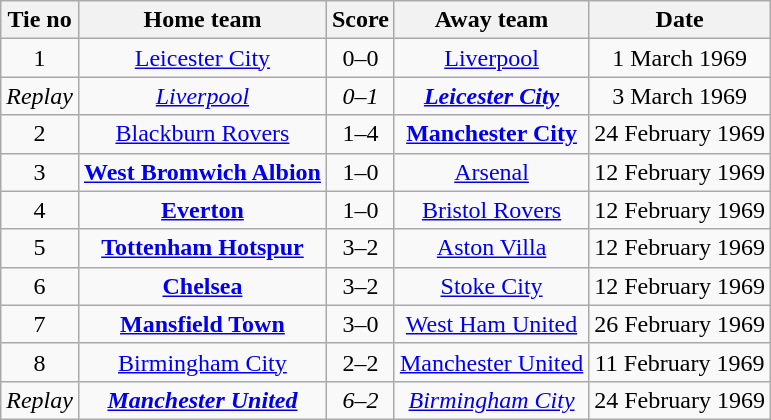<table class="wikitable" style="text-align: center">
<tr>
<th>Tie no</th>
<th>Home team</th>
<th>Score</th>
<th>Away team</th>
<th>Date</th>
</tr>
<tr>
<td>1</td>
<td><a href='#'>Leicester City</a></td>
<td>0–0</td>
<td><a href='#'>Liverpool</a></td>
<td>1 March 1969</td>
</tr>
<tr>
<td><em>Replay</em></td>
<td><em><a href='#'>Liverpool</a></em></td>
<td><em>0–1</em></td>
<td><strong><em><a href='#'>Leicester City</a></em></strong></td>
<td>3 March 1969</td>
</tr>
<tr>
<td>2</td>
<td><a href='#'>Blackburn Rovers</a></td>
<td>1–4</td>
<td><strong><a href='#'>Manchester City</a></strong></td>
<td>24 February 1969</td>
</tr>
<tr>
<td>3</td>
<td><strong><a href='#'>West Bromwich Albion</a></strong></td>
<td>1–0</td>
<td><a href='#'>Arsenal</a></td>
<td>12 February 1969</td>
</tr>
<tr>
<td>4</td>
<td><strong><a href='#'>Everton</a></strong></td>
<td>1–0</td>
<td><a href='#'>Bristol Rovers</a></td>
<td>12 February 1969</td>
</tr>
<tr>
<td>5</td>
<td><strong><a href='#'>Tottenham Hotspur</a></strong></td>
<td>3–2</td>
<td><a href='#'>Aston Villa</a></td>
<td>12 February 1969</td>
</tr>
<tr>
<td>6</td>
<td><strong><a href='#'>Chelsea</a></strong></td>
<td>3–2</td>
<td><a href='#'>Stoke City</a></td>
<td>12 February 1969</td>
</tr>
<tr>
<td>7</td>
<td><strong><a href='#'>Mansfield Town</a></strong></td>
<td>3–0</td>
<td><a href='#'>West Ham United</a></td>
<td>26 February 1969</td>
</tr>
<tr>
<td>8</td>
<td><a href='#'>Birmingham City</a></td>
<td>2–2</td>
<td><a href='#'>Manchester United</a></td>
<td>11 February 1969</td>
</tr>
<tr>
<td><em>Replay</em></td>
<td><strong><em><a href='#'>Manchester United</a></em></strong></td>
<td><em>6–2</em></td>
<td><em><a href='#'>Birmingham City</a></em></td>
<td>24 February 1969</td>
</tr>
</table>
